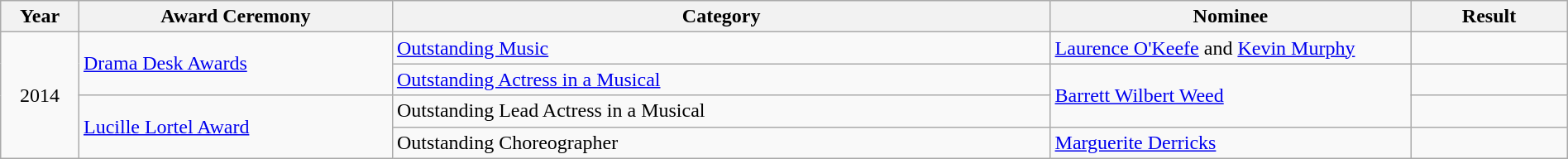<table class="wikitable" style="width:100%;">
<tr>
<th style="width:5%;">Year</th>
<th style="width:20%;">Award Ceremony</th>
<th style="width:42%;">Category</th>
<th style="width:23%;">Nominee</th>
<th style="width:10%;">Result</th>
</tr>
<tr>
<td rowspan="4" align="center">2014</td>
<td rowspan="2"><a href='#'>Drama Desk Awards</a></td>
<td><a href='#'>Outstanding Music</a></td>
<td><a href='#'>Laurence O'Keefe</a> and <a href='#'>Kevin Murphy</a></td>
<td></td>
</tr>
<tr>
<td><a href='#'>Outstanding Actress in a Musical</a></td>
<td rowspan="2"><a href='#'>Barrett Wilbert Weed</a></td>
<td></td>
</tr>
<tr>
<td rowspan="2"><a href='#'>Lucille Lortel Award</a></td>
<td>Outstanding Lead Actress in a Musical</td>
<td></td>
</tr>
<tr>
<td>Outstanding Choreographer</td>
<td><a href='#'>Marguerite Derricks</a></td>
<td></td>
</tr>
</table>
